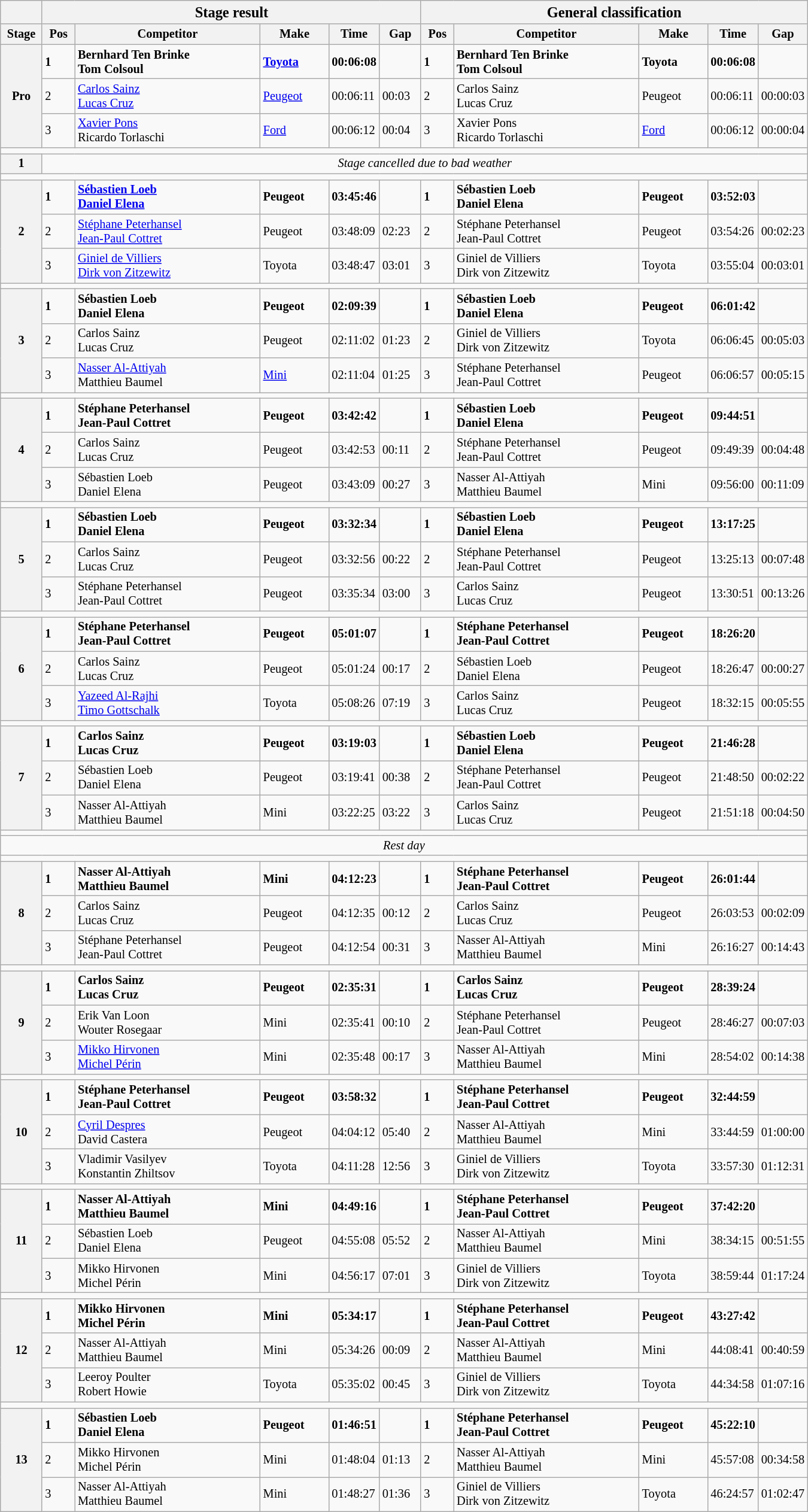<table class="wikitable" style="font-size:85%;">
<tr>
<th></th>
<th colspan=5><big>Stage result </big></th>
<th colspan=5><big>General classification</big></th>
</tr>
<tr>
<th width="40px">Stage</th>
<th width="30px">Pos</th>
<th width="200px">Competitor</th>
<th width="70px">Make</th>
<th width="40px">Time</th>
<th width="40px">Gap</th>
<th width="30px">Pos</th>
<th width="200px">Competitor</th>
<th width="70px">Make</th>
<th width="40px">Time</th>
<th width="40px">Gap</th>
</tr>
<tr>
<th rowspan=3>Pro</th>
<td><strong>1</strong></td>
<td><strong> Bernhard Ten Brinke<br> Tom Colsoul</strong></td>
<td><strong><a href='#'>Toyota</a></strong></td>
<td><strong>00:06:08</strong></td>
<td></td>
<td><strong>1</strong></td>
<td><strong> Bernhard Ten Brinke<br> Tom Colsoul </strong></td>
<td><strong>Toyota</strong></td>
<td><strong>00:06:08</strong></td>
<td></td>
</tr>
<tr>
<td>2</td>
<td> <a href='#'>Carlos Sainz</a><br> <a href='#'>Lucas Cruz</a></td>
<td><a href='#'>Peugeot</a></td>
<td>00:06:11</td>
<td>00:03</td>
<td>2</td>
<td> Carlos Sainz<br> Lucas Cruz</td>
<td>Peugeot</td>
<td>00:06:11</td>
<td>00:00:03</td>
</tr>
<tr>
<td>3</td>
<td> <a href='#'>Xavier Pons</a><br> Ricardo Torlaschi</td>
<td><a href='#'>Ford</a></td>
<td>00:06:12</td>
<td>00:04</td>
<td>3</td>
<td> Xavier Pons<br> Ricardo Torlaschi</td>
<td><a href='#'>Ford</a></td>
<td>00:06:12</td>
<td>00:00:04</td>
</tr>
<tr>
<td colspan=11></td>
</tr>
<tr>
<th>1</th>
<td colspan=10 style="text-align:center;"><em>Stage cancelled due to bad weather</em></td>
</tr>
<tr>
<td colspan=11></td>
</tr>
<tr>
<th rowspan=3>2</th>
<td><strong>1</strong></td>
<td><strong> <a href='#'>Sébastien Loeb</a><br> <a href='#'>Daniel Elena</a></strong></td>
<td><strong>Peugeot</strong></td>
<td><strong>03:45:46</strong></td>
<td></td>
<td><strong>1</strong></td>
<td><strong> Sébastien Loeb<br> Daniel Elena</strong></td>
<td><strong>Peugeot</strong></td>
<td><strong>03:52:03</strong></td>
<td></td>
</tr>
<tr>
<td>2</td>
<td> <a href='#'>Stéphane Peterhansel</a><br> <a href='#'>Jean-Paul Cottret</a></td>
<td>Peugeot</td>
<td>03:48:09</td>
<td>02:23</td>
<td>2</td>
<td> Stéphane Peterhansel<br> Jean-Paul Cottret</td>
<td>Peugeot</td>
<td>03:54:26</td>
<td>00:02:23</td>
</tr>
<tr>
<td>3</td>
<td> <a href='#'>Giniel de Villiers</a><br> <a href='#'>Dirk von Zitzewitz</a></td>
<td>Toyota</td>
<td>03:48:47</td>
<td>03:01</td>
<td>3</td>
<td> Giniel de Villiers<br> Dirk von Zitzewitz</td>
<td>Toyota</td>
<td>03:55:04</td>
<td>00:03:01</td>
</tr>
<tr>
<td colspan=11></td>
</tr>
<tr>
<th rowspan=3>3</th>
<td><strong>1</strong></td>
<td><strong> Sébastien Loeb<br> Daniel Elena</strong></td>
<td><strong>Peugeot</strong></td>
<td><strong>02:09:39</strong></td>
<td></td>
<td><strong>1</strong></td>
<td><strong> Sébastien Loeb<br> Daniel Elena</strong></td>
<td><strong>Peugeot</strong></td>
<td><strong>06:01:42</strong></td>
<td></td>
</tr>
<tr>
<td>2</td>
<td> Carlos Sainz<br> Lucas Cruz</td>
<td>Peugeot</td>
<td>02:11:02</td>
<td>01:23</td>
<td>2</td>
<td> Giniel de Villiers<br> Dirk von Zitzewitz</td>
<td>Toyota</td>
<td>06:06:45</td>
<td>00:05:03</td>
</tr>
<tr>
<td>3</td>
<td> <a href='#'>Nasser Al-Attiyah</a><br> Matthieu Baumel</td>
<td><a href='#'>Mini</a></td>
<td>02:11:04</td>
<td>01:25</td>
<td>3</td>
<td> Stéphane Peterhansel<br> Jean-Paul Cottret</td>
<td>Peugeot</td>
<td>06:06:57</td>
<td>00:05:15</td>
</tr>
<tr>
<td colspan=11></td>
</tr>
<tr>
<th rowspan=3>4</th>
<td><strong>1</strong></td>
<td><strong> Stéphane Peterhansel<br> Jean-Paul Cottret</strong></td>
<td><strong>Peugeot</strong></td>
<td><strong> 03:42:42 </strong></td>
<td></td>
<td><strong>1</strong></td>
<td><strong> Sébastien Loeb<br> Daniel Elena</strong></td>
<td><strong>Peugeot</strong></td>
<td><strong>09:44:51 </strong></td>
<td></td>
</tr>
<tr>
<td>2</td>
<td> Carlos Sainz<br> Lucas Cruz</td>
<td>Peugeot</td>
<td>03:42:53</td>
<td>00:11</td>
<td>2</td>
<td> Stéphane Peterhansel<br> Jean-Paul Cottret</td>
<td>Peugeot</td>
<td>09:49:39</td>
<td>00:04:48</td>
</tr>
<tr>
<td>3</td>
<td> Sébastien Loeb<br> Daniel Elena</td>
<td>Peugeot</td>
<td>03:43:09</td>
<td>00:27</td>
<td>3</td>
<td> Nasser Al-Attiyah<br> Matthieu Baumel</td>
<td>Mini</td>
<td>09:56:00</td>
<td>00:11:09</td>
</tr>
<tr>
<td colspan=11></td>
</tr>
<tr>
<th rowspan=3>5</th>
<td><strong>1</strong></td>
<td><strong> Sébastien Loeb<br> Daniel Elena</strong></td>
<td><strong>Peugeot</strong></td>
<td><strong>03:32:34</strong></td>
<td></td>
<td><strong>1</strong></td>
<td><strong> Sébastien Loeb<br> Daniel Elena</strong></td>
<td><strong>Peugeot</strong></td>
<td><strong>13:17:25</strong></td>
<td></td>
</tr>
<tr>
<td>2</td>
<td> Carlos Sainz<br> Lucas Cruz</td>
<td>Peugeot</td>
<td>03:32:56</td>
<td>00:22</td>
<td>2</td>
<td> Stéphane Peterhansel<br> Jean-Paul Cottret</td>
<td>Peugeot</td>
<td>13:25:13</td>
<td>00:07:48</td>
</tr>
<tr>
<td>3</td>
<td> Stéphane Peterhansel<br> Jean-Paul Cottret</td>
<td>Peugeot</td>
<td>03:35:34</td>
<td>03:00</td>
<td>3</td>
<td> Carlos Sainz<br> Lucas Cruz</td>
<td>Peugeot</td>
<td>13:30:51</td>
<td>00:13:26</td>
</tr>
<tr>
<td colspan=11></td>
</tr>
<tr>
<th rowspan=3>6</th>
<td><strong>1</strong></td>
<td><strong> Stéphane Peterhansel<br> Jean-Paul Cottret</strong></td>
<td><strong>Peugeot</strong></td>
<td><strong>05:01:07</strong></td>
<td></td>
<td><strong>1</strong></td>
<td><strong> Stéphane Peterhansel<br> Jean-Paul Cottret</strong></td>
<td><strong>Peugeot</strong></td>
<td><strong>18:26:20</strong></td>
<td></td>
</tr>
<tr>
<td>2</td>
<td> Carlos Sainz<br> Lucas Cruz</td>
<td>Peugeot</td>
<td>05:01:24</td>
<td>00:17</td>
<td>2</td>
<td> Sébastien Loeb<br> Daniel Elena</td>
<td>Peugeot</td>
<td>18:26:47</td>
<td>00:00:27</td>
</tr>
<tr>
<td>3</td>
<td> <a href='#'>Yazeed Al-Rajhi</a><br> <a href='#'>Timo Gottschalk</a></td>
<td>Toyota</td>
<td>05:08:26</td>
<td>07:19</td>
<td>3</td>
<td> Carlos Sainz<br> Lucas Cruz</td>
<td>Peugeot</td>
<td>18:32:15</td>
<td>00:05:55</td>
</tr>
<tr>
<td colspan=11></td>
</tr>
<tr>
<th rowspan=3>7</th>
<td><strong>1</strong></td>
<td><strong> Carlos Sainz<br> Lucas Cruz</strong></td>
<td><strong>Peugeot</strong></td>
<td><strong>03:19:03</strong></td>
<td></td>
<td><strong>1</strong></td>
<td><strong> Sébastien Loeb<br> Daniel Elena</strong></td>
<td><strong>Peugeot</strong></td>
<td><strong>21:46:28</strong></td>
<td></td>
</tr>
<tr>
<td>2</td>
<td> Sébastien Loeb<br> Daniel Elena</td>
<td>Peugeot</td>
<td>03:19:41</td>
<td>00:38</td>
<td>2</td>
<td> Stéphane Peterhansel<br> Jean-Paul Cottret</td>
<td>Peugeot</td>
<td>21:48:50</td>
<td>00:02:22</td>
</tr>
<tr>
<td>3</td>
<td> Nasser Al-Attiyah<br> Matthieu Baumel</td>
<td>Mini</td>
<td>03:22:25</td>
<td>03:22</td>
<td>3</td>
<td> Carlos Sainz<br> Lucas Cruz</td>
<td>Peugeot</td>
<td>21:51:18</td>
<td>00:04:50</td>
</tr>
<tr>
<td colspan=11></td>
</tr>
<tr>
<td colspan=11 style="text-align:center;"><em>Rest day</em></td>
</tr>
<tr>
<td colspan=11></td>
</tr>
<tr>
<th rowspan=3>8</th>
<td><strong>1</strong></td>
<td><strong> Nasser Al-Attiyah<br> Matthieu Baumel</strong></td>
<td><strong>Mini</strong></td>
<td><strong> 04:12:23 </strong></td>
<td></td>
<td><strong>1</strong></td>
<td><strong> Stéphane Peterhansel<br> Jean-Paul Cottret</strong></td>
<td><strong>Peugeot</strong></td>
<td><strong> 26:01:44 </strong></td>
<td></td>
</tr>
<tr>
<td>2</td>
<td> Carlos Sainz<br> Lucas Cruz</td>
<td>Peugeot</td>
<td>04:12:35</td>
<td>00:12</td>
<td>2</td>
<td> Carlos Sainz<br> Lucas Cruz</td>
<td>Peugeot</td>
<td>26:03:53</td>
<td>00:02:09</td>
</tr>
<tr>
<td>3</td>
<td> Stéphane Peterhansel<br> Jean-Paul Cottret</td>
<td>Peugeot</td>
<td>04:12:54</td>
<td>00:31</td>
<td>3</td>
<td> Nasser Al-Attiyah<br> Matthieu Baumel</td>
<td>Mini</td>
<td>26:16:27</td>
<td>00:14:43</td>
</tr>
<tr>
<td colspan=11></td>
</tr>
<tr>
<th rowspan=3>9</th>
<td><strong>1</strong></td>
<td><strong> Carlos Sainz<br> Lucas Cruz</strong></td>
<td><strong>Peugeot</strong></td>
<td><strong>02:35:31 </strong></td>
<td></td>
<td><strong>1</strong></td>
<td><strong> Carlos Sainz<br> Lucas Cruz</strong></td>
<td><strong>Peugeot</strong></td>
<td><strong>28:39:24 </strong></td>
<td></td>
</tr>
<tr>
<td>2</td>
<td> Erik Van Loon<br> Wouter Rosegaar</td>
<td>Mini</td>
<td>02:35:41</td>
<td>00:10</td>
<td>2</td>
<td> Stéphane Peterhansel<br> Jean-Paul Cottret</td>
<td>Peugeot</td>
<td>28:46:27</td>
<td>00:07:03</td>
</tr>
<tr>
<td>3</td>
<td> <a href='#'>Mikko Hirvonen</a><br> <a href='#'>Michel Périn</a></td>
<td>Mini</td>
<td>02:35:48</td>
<td>00:17</td>
<td>3</td>
<td> Nasser Al-Attiyah<br> Matthieu Baumel</td>
<td>Mini</td>
<td>28:54:02</td>
<td>00:14:38</td>
</tr>
<tr>
<td colspan=11></td>
</tr>
<tr>
<th rowspan=3>10</th>
<td><strong>1</strong></td>
<td><strong> Stéphane Peterhansel<br> Jean-Paul Cottret</strong></td>
<td><strong>Peugeot</strong></td>
<td><strong> 03:58:32 </strong></td>
<td></td>
<td><strong>1</strong></td>
<td><strong> Stéphane Peterhansel<br> Jean-Paul Cottret</strong></td>
<td><strong>Peugeot</strong></td>
<td><strong> 32:44:59 </strong></td>
<td></td>
</tr>
<tr>
<td>2</td>
<td> <a href='#'>Cyril Despres</a><br> David Castera</td>
<td>Peugeot</td>
<td>04:04:12</td>
<td>05:40</td>
<td>2</td>
<td> Nasser Al-Attiyah<br> Matthieu Baumel</td>
<td>Mini</td>
<td>33:44:59</td>
<td>01:00:00</td>
</tr>
<tr>
<td>3</td>
<td> Vladimir Vasilyev<br> Konstantin Zhiltsov</td>
<td>Toyota</td>
<td>04:11:28</td>
<td>12:56</td>
<td>3</td>
<td> Giniel de Villiers<br> Dirk von Zitzewitz</td>
<td>Toyota</td>
<td>33:57:30</td>
<td>01:12:31</td>
</tr>
<tr>
<td colspan=11></td>
</tr>
<tr>
<th rowspan=3>11</th>
<td><strong>1</strong></td>
<td><strong> Nasser Al-Attiyah<br> Matthieu Baumel</strong></td>
<td><strong>Mini</strong></td>
<td><strong> 04:49:16 </strong></td>
<td></td>
<td><strong>1</strong></td>
<td><strong> Stéphane Peterhansel<br> Jean-Paul Cottret</strong></td>
<td><strong>Peugeot</strong></td>
<td><strong> 37:42:20 </strong></td>
<td></td>
</tr>
<tr>
<td>2</td>
<td> Sébastien Loeb<br> Daniel Elena</td>
<td>Peugeot</td>
<td>04:55:08</td>
<td>05:52</td>
<td>2</td>
<td> Nasser Al-Attiyah<br> Matthieu Baumel</td>
<td>Mini</td>
<td>38:34:15</td>
<td>00:51:55</td>
</tr>
<tr>
<td>3</td>
<td> Mikko Hirvonen<br> Michel Périn</td>
<td>Mini</td>
<td>04:56:17</td>
<td>07:01</td>
<td>3</td>
<td> Giniel de Villiers<br> Dirk von Zitzewitz</td>
<td>Toyota</td>
<td>38:59:44</td>
<td>01:17:24</td>
</tr>
<tr>
<td colspan=11></td>
</tr>
<tr>
<th rowspan=3>12</th>
<td><strong>1</strong></td>
<td><strong> Mikko Hirvonen<br> Michel Périn</strong></td>
<td><strong>Mini</strong></td>
<td><strong> 05:34:17 </strong></td>
<td></td>
<td><strong>1</strong></td>
<td><strong> Stéphane Peterhansel<br> Jean-Paul Cottret</strong></td>
<td><strong>Peugeot</strong></td>
<td><strong> 43:27:42 </strong></td>
<td></td>
</tr>
<tr>
<td>2</td>
<td> Nasser Al-Attiyah<br> Matthieu Baumel</td>
<td>Mini</td>
<td>05:34:26</td>
<td>00:09</td>
<td>2</td>
<td> Nasser Al-Attiyah<br> Matthieu Baumel</td>
<td>Mini</td>
<td>44:08:41</td>
<td>00:40:59</td>
</tr>
<tr>
<td>3</td>
<td> Leeroy Poulter<br> Robert Howie</td>
<td>Toyota</td>
<td>05:35:02</td>
<td>00:45</td>
<td>3</td>
<td> Giniel de Villiers<br> Dirk von Zitzewitz</td>
<td>Toyota</td>
<td>44:34:58</td>
<td>01:07:16</td>
</tr>
<tr>
<td colspan=11></td>
</tr>
<tr>
<th rowspan=3>13</th>
<td><strong>1</strong></td>
<td><strong> Sébastien Loeb<br> Daniel Elena</strong></td>
<td><strong>Peugeot</strong></td>
<td><strong> 01:46:51 </strong></td>
<td></td>
<td><strong>1</strong></td>
<td><strong> Stéphane Peterhansel<br> Jean-Paul Cottret</strong></td>
<td><strong>Peugeot</strong></td>
<td><strong> 45:22:10 </strong></td>
<td></td>
</tr>
<tr>
<td>2</td>
<td> Mikko Hirvonen<br> Michel Périn</td>
<td>Mini</td>
<td>01:48:04</td>
<td>01:13</td>
<td>2</td>
<td> Nasser Al-Attiyah<br> Matthieu Baumel</td>
<td>Mini</td>
<td>45:57:08</td>
<td>00:34:58</td>
</tr>
<tr>
<td>3</td>
<td> Nasser Al-Attiyah<br> Matthieu Baumel</td>
<td>Mini</td>
<td>01:48:27</td>
<td>01:36</td>
<td>3</td>
<td> Giniel de Villiers<br> Dirk von Zitzewitz</td>
<td>Toyota</td>
<td>46:24:57</td>
<td>01:02:47</td>
</tr>
</table>
